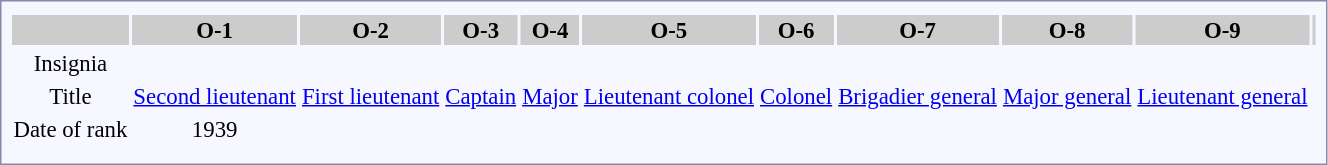<table style="border:1px solid #8888aa; background-color:#f7f8ff; padding:5px; font-size:95%; margin: 0px 12px 12px 0px;">
<tr align=center>
</tr>
<tr bgcolor="#CCCCCC">
<th></th>
<th>O-1</th>
<th>O-2</th>
<th>O-3</th>
<th>O-4</th>
<th>O-5</th>
<th>O-6</th>
<th>O-7</th>
<th>O-8</th>
<th>O-9</th>
<th></th>
</tr>
<tr align=center>
<td>Insignia</td>
<td></td>
<td></td>
<td></td>
<td></td>
<td></td>
<td></td>
<td></td>
<td></td>
<td></td>
</tr>
<tr align=center>
<td>Title</td>
<td><a href='#'>Second lieutenant</a></td>
<td><a href='#'>First lieutenant</a></td>
<td><a href='#'>Captain</a></td>
<td><a href='#'>Major</a></td>
<td><a href='#'>Lieutenant colonel</a></td>
<td><a href='#'>Colonel</a></td>
<td><a href='#'>Brigadier general</a></td>
<td><a href='#'>Major general</a></td>
<td><a href='#'>Lieutenant general</a></td>
</tr>
<tr align=center>
<td>Date of rank</td>
<td>1939</td>
<td></td>
<td></td>
<td></td>
<td></td>
<td></td>
<td></td>
<td></td>
<td></td>
<td></td>
</tr>
<tr align=center>
<td colspan=8></td>
</tr>
<tr align=center>
</tr>
</table>
